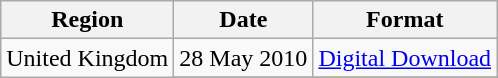<table class="wikitable" border="1">
<tr>
<th>Region</th>
<th>Date</th>
<th>Format</th>
</tr>
<tr>
<td rowspan=2>United Kingdom</td>
<td>28 May 2010</td>
<td><a href='#'>Digital Download</a></td>
</tr>
<tr>
</tr>
</table>
